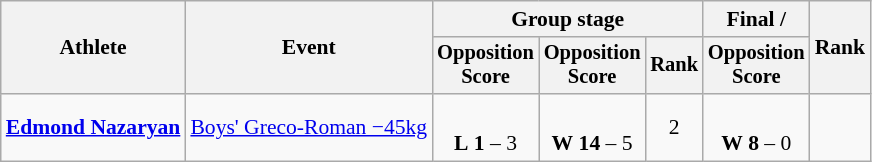<table class="wikitable" style="font-size:90%">
<tr>
<th rowspan=2>Athlete</th>
<th rowspan=2>Event</th>
<th colspan=3>Group stage</th>
<th>Final / </th>
<th rowspan=2>Rank</th>
</tr>
<tr style="font-size:95%">
<th>Opposition<br>Score</th>
<th>Opposition<br>Score</th>
<th>Rank</th>
<th>Opposition<br>Score</th>
</tr>
<tr align=center>
<td align=left><strong><a href='#'>Edmond Nazaryan</a></strong></td>
<td align=left><a href='#'>Boys' Greco-Roman −45kg</a></td>
<td><br><strong>L</strong> <strong>1</strong> – 3 <sup></sup></td>
<td><br><strong>W</strong> <strong>14</strong> – 5 <sup></sup></td>
<td>2 </td>
<td><br><strong>W</strong> <strong>8</strong> – 0 <sup></sup></td>
<td></td>
</tr>
</table>
